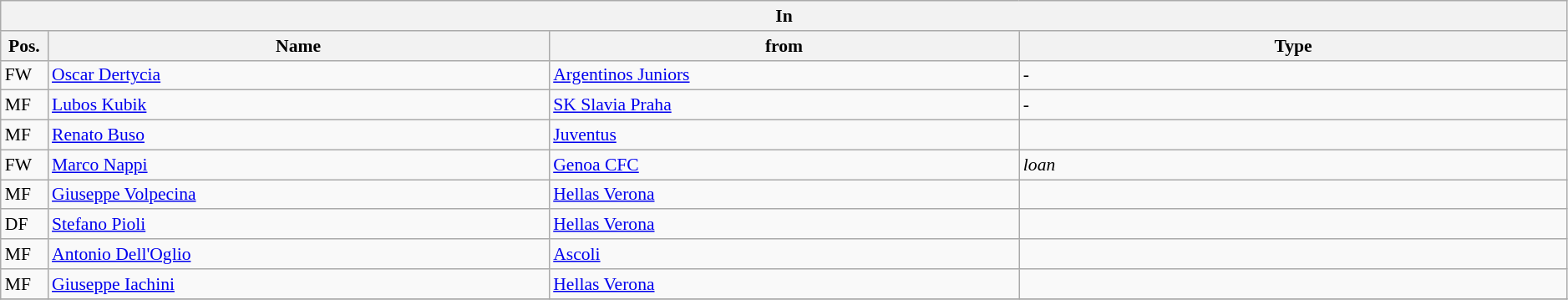<table class="wikitable" style="font-size:90%;width:99%;">
<tr>
<th colspan="4">In</th>
</tr>
<tr>
<th width=3%>Pos.</th>
<th width=32%>Name</th>
<th width=30%>from</th>
<th width=35%>Type</th>
</tr>
<tr>
<td>FW</td>
<td><a href='#'>Oscar Dertycia</a></td>
<td><a href='#'>Argentinos Juniors</a></td>
<td>-</td>
</tr>
<tr>
<td>MF</td>
<td><a href='#'>Lubos Kubik</a></td>
<td><a href='#'>SK Slavia Praha</a></td>
<td>-</td>
</tr>
<tr>
<td>MF</td>
<td><a href='#'>Renato Buso</a></td>
<td><a href='#'>Juventus</a></td>
<td></td>
</tr>
<tr>
<td>FW</td>
<td><a href='#'>Marco Nappi</a></td>
<td><a href='#'>Genoa CFC</a></td>
<td><em>loan</em></td>
</tr>
<tr>
<td>MF</td>
<td><a href='#'>Giuseppe Volpecina</a></td>
<td><a href='#'>Hellas Verona</a></td>
<td></td>
</tr>
<tr>
<td>DF</td>
<td><a href='#'>Stefano Pioli</a></td>
<td><a href='#'>Hellas Verona</a></td>
<td></td>
</tr>
<tr>
<td>MF</td>
<td><a href='#'>Antonio Dell'Oglio</a></td>
<td><a href='#'>Ascoli</a></td>
<td></td>
</tr>
<tr>
<td>MF</td>
<td><a href='#'>Giuseppe Iachini</a></td>
<td><a href='#'>Hellas Verona</a></td>
<td></td>
</tr>
<tr>
</tr>
</table>
